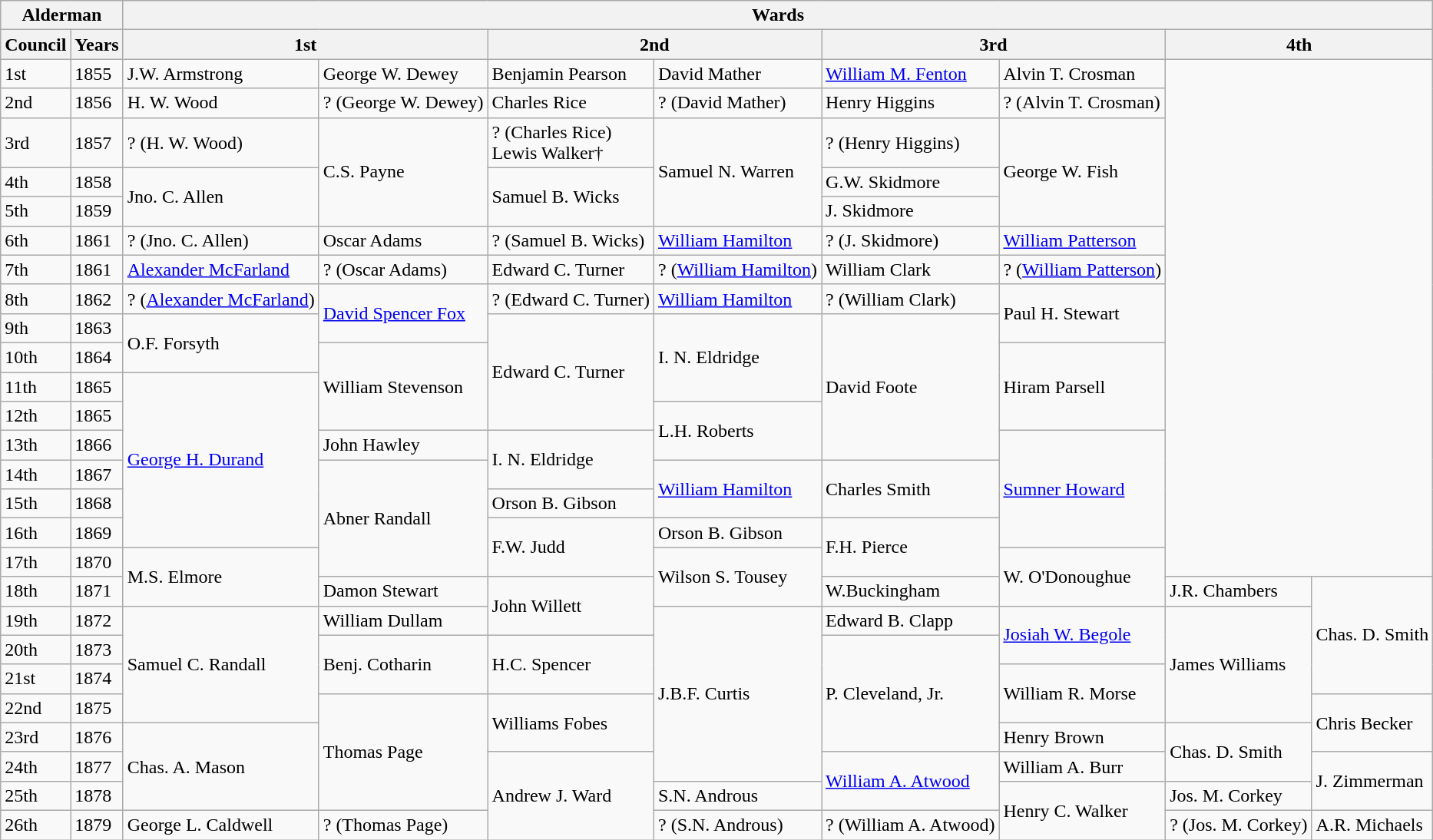<table class="wikitable" border="1">
<tr>
<th colspan=2>Alderman</th>
<th colspan=8>Wards</th>
</tr>
<tr>
<th>Council</th>
<th>Years</th>
<th colspan=2>1st</th>
<th colspan=2>2nd</th>
<th colspan=2>3rd</th>
<th colspan=2>4th</th>
</tr>
<tr>
<td>1st</td>
<td>1855</td>
<td>J.W. Armstrong</td>
<td>George W. Dewey</td>
<td>Benjamin Pearson</td>
<td>David Mather</td>
<td><a href='#'>William M. Fenton</a></td>
<td>Alvin T. Crosman</td>
</tr>
<tr>
<td>2nd</td>
<td>1856</td>
<td>H. W. Wood</td>
<td>? (George W. Dewey)</td>
<td>Charles Rice</td>
<td>? (David Mather)</td>
<td>Henry Higgins</td>
<td>? (Alvin T. Crosman)</td>
</tr>
<tr>
<td>3rd</td>
<td>1857</td>
<td>? (H. W. Wood)</td>
<td rowspan=3>C.S. Payne</td>
<td>? (Charles Rice)<br>Lewis Walker†</td>
<td rowspan=3>Samuel N. Warren</td>
<td>? (Henry Higgins)</td>
<td rowspan=3>George W. Fish</td>
</tr>
<tr>
<td>4th</td>
<td>1858</td>
<td rowspan=2>Jno. C. Allen</td>
<td rowspan=2>Samuel B. Wicks</td>
<td>G.W. Skidmore</td>
</tr>
<tr>
<td>5th</td>
<td>1859</td>
<td>J. Skidmore</td>
</tr>
<tr>
<td>6th</td>
<td>1861</td>
<td>? (Jno. C. Allen)</td>
<td>Oscar Adams</td>
<td>? (Samuel B. Wicks)</td>
<td><a href='#'>William Hamilton</a></td>
<td>? (J. Skidmore)</td>
<td><a href='#'>William Patterson</a></td>
</tr>
<tr>
<td>7th</td>
<td>1861</td>
<td><a href='#'>Alexander McFarland</a></td>
<td>? (Oscar Adams)</td>
<td>Edward C. Turner</td>
<td>? (<a href='#'>William Hamilton</a>)</td>
<td>William Clark</td>
<td>? (<a href='#'>William Patterson</a>)</td>
</tr>
<tr>
<td>8th</td>
<td>1862</td>
<td>? (<a href='#'>Alexander McFarland</a>)</td>
<td rowspan=2><a href='#'>David Spencer Fox</a></td>
<td>? (Edward C. Turner)</td>
<td><a href='#'>William Hamilton</a></td>
<td>? (William Clark)</td>
<td rowspan=2>Paul H. Stewart</td>
</tr>
<tr>
<td>9th</td>
<td>1863</td>
<td rowspan=2>O.F. Forsyth</td>
<td rowspan=4>Edward C. Turner</td>
<td rowspan=3>I. N. Eldridge</td>
<td rowspan=5>David Foote</td>
</tr>
<tr>
<td>10th</td>
<td>1864</td>
<td rowspan=3>William Stevenson</td>
<td rowspan=3>Hiram Parsell</td>
</tr>
<tr>
<td>11th</td>
<td>1865</td>
<td rowspan=6><a href='#'>George H. Durand</a></td>
</tr>
<tr>
<td>12th</td>
<td>1865</td>
<td rowspan=2>L.H. Roberts</td>
</tr>
<tr>
<td>13th</td>
<td>1866</td>
<td>John Hawley</td>
<td rowspan=2>I. N. Eldridge</td>
<td rowspan=4><a href='#'>Sumner Howard</a></td>
</tr>
<tr>
<td>14th</td>
<td>1867</td>
<td rowspan=4>Abner Randall</td>
<td rowspan=2><a href='#'>William Hamilton</a></td>
<td rowspan=2>Charles Smith</td>
</tr>
<tr>
<td>15th</td>
<td>1868</td>
<td>Orson B. Gibson</td>
</tr>
<tr>
<td>16th</td>
<td>1869</td>
<td rowspan=2>F.W. Judd</td>
<td>Orson B. Gibson</td>
<td rowspan=2>F.H. Pierce</td>
</tr>
<tr>
<td>17th</td>
<td>1870</td>
<td rowspan=2>M.S. Elmore</td>
<td rowspan=2>Wilson S. Tousey</td>
<td rowspan=2>W. O'Donoughue</td>
</tr>
<tr>
<td>18th</td>
<td>1871</td>
<td>Damon Stewart</td>
<td rowspan=2>John Willett</td>
<td>W.Buckingham</td>
<td>J.R. Chambers</td>
<td rowspan=4>Chas. D. Smith</td>
</tr>
<tr>
<td>19th</td>
<td>1872</td>
<td rowspan=4>Samuel C. Randall</td>
<td>William Dullam</td>
<td rowspan=6>J.B.F. Curtis</td>
<td>Edward B. Clapp</td>
<td rowspan=2><a href='#'>Josiah W. Begole</a></td>
<td rowspan=4>James Williams</td>
</tr>
<tr>
<td>20th</td>
<td>1873</td>
<td rowspan=2>Benj. Cotharin</td>
<td rowspan=2>H.C. Spencer</td>
<td rowspan=4>P. Cleveland, Jr.</td>
</tr>
<tr>
<td>21st</td>
<td>1874</td>
<td rowspan=2>William R. Morse</td>
</tr>
<tr>
<td>22nd</td>
<td>1875</td>
<td rowspan=4>Thomas Page</td>
<td rowspan=2>Williams Fobes</td>
<td rowspan=2>Chris Becker</td>
</tr>
<tr>
<td>23rd</td>
<td>1876</td>
<td rowspan=3>Chas. A. Mason</td>
<td>Henry Brown</td>
<td rowspan=2>Chas. D. Smith</td>
</tr>
<tr>
<td>24th</td>
<td>1877</td>
<td rowspan=3>Andrew J. Ward</td>
<td rowspan=2><a href='#'>William A. Atwood</a></td>
<td>William A. Burr</td>
<td rowspan=2>J. Zimmerman</td>
</tr>
<tr>
<td>25th</td>
<td>1878</td>
<td>S.N. Androus</td>
<td rowspan=2>Henry C. Walker</td>
<td>Jos. M. Corkey</td>
</tr>
<tr>
<td>26th</td>
<td>1879</td>
<td>George L. Caldwell</td>
<td>? (Thomas Page)</td>
<td>? (S.N. Androus)</td>
<td>? (William A. Atwood)</td>
<td>? (Jos. M. Corkey)</td>
<td>A.R. Michaels</td>
</tr>
</table>
